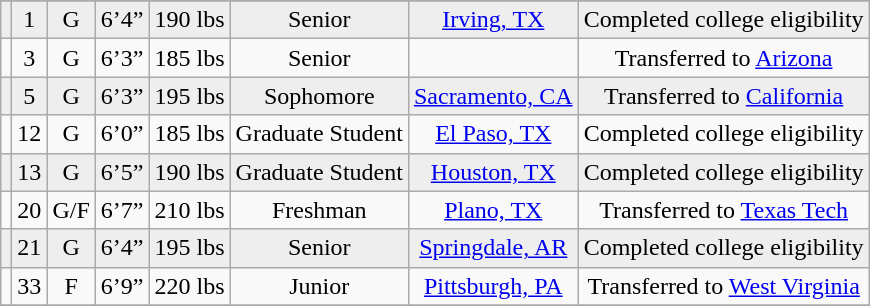<table class="wikitable sortable" style="text-align: center">
<tr align=center>
</tr>
<tr style="background:#eeeeee;">
<td></td>
<td>1</td>
<td>G</td>
<td>6’4”</td>
<td>190 lbs</td>
<td> Senior</td>
<td><a href='#'>Irving, TX</a></td>
<td>Completed college eligibility</td>
</tr>
<tr>
<td></td>
<td>3</td>
<td>G</td>
<td>6’3”</td>
<td>185 lbs</td>
<td>Senior</td>
<td></td>
<td>Transferred to <a href='#'>Arizona</a></td>
</tr>
<tr style="background:#eeeeee;">
<td></td>
<td>5</td>
<td>G</td>
<td>6’3”</td>
<td>195 lbs</td>
<td>Sophomore</td>
<td><a href='#'>Sacramento, CA</a></td>
<td>Transferred to <a href='#'>California</a></td>
</tr>
<tr>
<td></td>
<td>12</td>
<td>G</td>
<td>6’0”</td>
<td>185 lbs</td>
<td>Graduate Student</td>
<td><a href='#'>El Paso, TX</a></td>
<td>Completed college eligibility</td>
</tr>
<tr style="background:#eeeeee;">
<td></td>
<td>13</td>
<td>G</td>
<td>6’5”</td>
<td>190 lbs</td>
<td>Graduate Student</td>
<td><a href='#'>Houston, TX</a></td>
<td>Completed college eligibility</td>
</tr>
<tr>
<td></td>
<td>20</td>
<td>G/F</td>
<td>6’7”</td>
<td>210 lbs</td>
<td>Freshman</td>
<td><a href='#'>Plano, TX</a></td>
<td>Transferred to <a href='#'>Texas Tech</a></td>
</tr>
<tr style="background:#eeeeee;">
<td></td>
<td>21</td>
<td>G</td>
<td>6’4”</td>
<td>195 lbs</td>
<td> Senior</td>
<td><a href='#'>Springdale, AR</a></td>
<td>Completed college eligibility</td>
</tr>
<tr>
<td></td>
<td>33</td>
<td>F</td>
<td>6’9”</td>
<td>220 lbs</td>
<td>Junior</td>
<td><a href='#'>Pittsburgh, PA</a></td>
<td>Transferred to <a href='#'>West Virginia</a></td>
</tr>
<tr style="background:#eeeeee;">
</tr>
</table>
